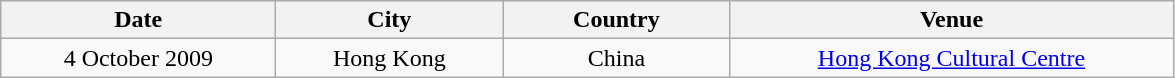<table class="wikitable" style="text-align:center;">
<tr>
<th scope="col" style="width:11em;">Date</th>
<th scope="col" style="width:9em;">City</th>
<th scope="col" style="width:9em;">Country</th>
<th scope="col" style="width:18em;">Venue</th>
</tr>
<tr>
<td>4 October 2009</td>
<td>Hong Kong</td>
<td>China</td>
<td><a href='#'>Hong Kong Cultural Centre</a></td>
</tr>
</table>
